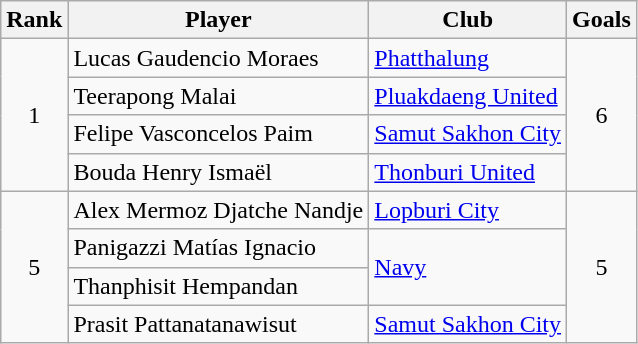<table class="wikitable sortable" style="text-align:center">
<tr>
<th>Rank</th>
<th>Player</th>
<th>Club</th>
<th>Goals</th>
</tr>
<tr>
<td rowspan="4">1</td>
<td align="left"> Lucas Gaudencio Moraes</td>
<td align="left"><a href='#'>Phatthalung</a></td>
<td rowspan="4">6</td>
</tr>
<tr>
<td align="left"> Teerapong Malai</td>
<td align="left"><a href='#'>Pluakdaeng United</a></td>
</tr>
<tr>
<td align="left"> Felipe Vasconcelos Paim</td>
<td align="left"><a href='#'>Samut Sakhon City</a></td>
</tr>
<tr>
<td align="left"> Bouda Henry Ismaël</td>
<td align="left"><a href='#'>Thonburi United</a></td>
</tr>
<tr>
<td rowspan="4">5</td>
<td align="left"> Alex Mermoz Djatche Nandje</td>
<td align="left"><a href='#'>Lopburi City</a></td>
<td rowspan="4">5</td>
</tr>
<tr>
<td align="left"> Panigazzi Matías Ignacio</td>
<td align="left" rowspan="2"><a href='#'>Navy</a></td>
</tr>
<tr>
<td align="left"> Thanphisit Hempandan</td>
</tr>
<tr>
<td align="left"> Prasit Pattanatanawisut</td>
<td align="left"><a href='#'>Samut Sakhon City</a></td>
</tr>
</table>
